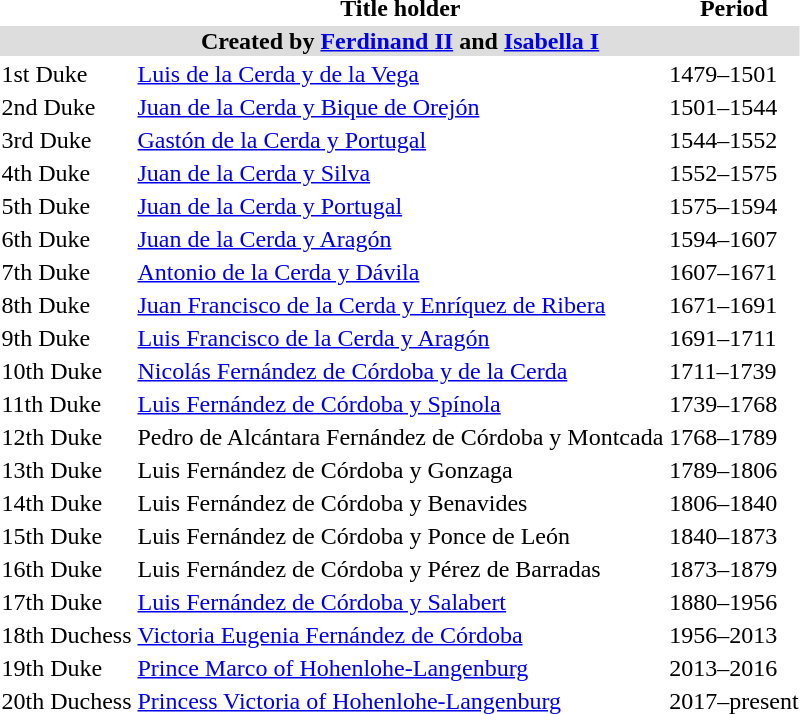<table>
<tr>
<th></th>
<th>Title holder</th>
<th>Period</th>
</tr>
<tr bgcolor="#dddddd" |>
<th colspan="3">Created by <a href='#'>Ferdinand II</a> and  <a href='#'>Isabella I</a></th>
</tr>
<tr>
<td>1st Duke</td>
<td><a href='#'>Luis de la Cerda y de la Vega</a></td>
<td>1479–1501</td>
</tr>
<tr>
<td>2nd Duke</td>
<td><a href='#'>Juan de la Cerda y Bique de Orejón</a></td>
<td>1501–1544</td>
</tr>
<tr>
<td>3rd Duke</td>
<td><a href='#'>Gastón de la Cerda y Portugal</a></td>
<td>1544–1552</td>
</tr>
<tr>
<td>4th Duke</td>
<td><a href='#'>Juan de la Cerda y Silva</a></td>
<td>1552–1575</td>
</tr>
<tr>
<td>5th Duke</td>
<td><a href='#'>Juan de la Cerda y Portugal</a></td>
<td>1575–1594</td>
</tr>
<tr>
<td>6th Duke</td>
<td><a href='#'>Juan de la Cerda y Aragón</a></td>
<td>1594–1607</td>
</tr>
<tr>
<td>7th Duke</td>
<td><a href='#'>Antonio de la Cerda y Dávila</a></td>
<td>1607–1671</td>
</tr>
<tr>
<td>8th Duke</td>
<td><a href='#'>Juan Francisco de la Cerda y Enríquez de Ribera</a></td>
<td>1671–1691</td>
</tr>
<tr>
<td>9th Duke</td>
<td><a href='#'>Luis Francisco de la Cerda y Aragón</a></td>
<td>1691–1711</td>
</tr>
<tr>
<td>10th Duke</td>
<td><a href='#'>Nicolás Fernández de Córdoba y de la Cerda</a></td>
<td>1711–1739</td>
</tr>
<tr>
<td>11th Duke</td>
<td><a href='#'>Luis Fernández de Córdoba y Spínola</a></td>
<td>1739–1768</td>
</tr>
<tr>
<td>12th Duke</td>
<td>Pedro de Alcántara Fernández de Córdoba y Montcada</td>
<td>1768–1789</td>
</tr>
<tr>
<td>13th Duke</td>
<td>Luis Fernández de Córdoba y Gonzaga</td>
<td>1789–1806</td>
</tr>
<tr>
<td>14th Duke</td>
<td>Luis Fernández de Córdoba y Benavides</td>
<td>1806–1840</td>
</tr>
<tr>
<td>15th Duke</td>
<td>Luis Fernández de Córdoba y Ponce de León</td>
<td>1840–1873</td>
</tr>
<tr>
<td>16th Duke</td>
<td>Luis Fernández de Córdoba y Pérez de Barradas</td>
<td>1873–1879</td>
</tr>
<tr>
<td>17th Duke</td>
<td><a href='#'>Luis Fernández de Córdoba y Salabert</a></td>
<td>1880–1956</td>
</tr>
<tr>
<td>18th Duchess</td>
<td><a href='#'>Victoria Eugenia Fernández de Córdoba</a></td>
<td>1956–2013</td>
</tr>
<tr>
<td>19th Duke</td>
<td><a href='#'>Prince Marco of Hohenlohe-Langenburg</a></td>
<td>2013–2016</td>
</tr>
<tr>
<td>20th Duchess</td>
<td><a href='#'>Princess Victoria of Hohenlohe-Langenburg</a></td>
<td>2017–present</td>
</tr>
</table>
